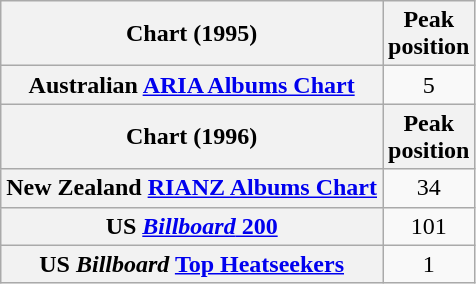<table class="wikitable sortable plainrowheaders">
<tr>
<th scope="col">Chart (1995)</th>
<th scope="col">Peak<br>position</th>
</tr>
<tr>
<th scope="row">Australian <a href='#'>ARIA Albums Chart</a></th>
<td align="center">5</td>
</tr>
<tr>
<th scope="col">Chart (1996)</th>
<th scope="col">Peak<br>position</th>
</tr>
<tr>
<th scope="row">New Zealand <a href='#'>RIANZ Albums Chart</a></th>
<td align="center">34</td>
</tr>
<tr>
<th scope="row">US <a href='#'><em>Billboard</em> 200</a></th>
<td align="center">101</td>
</tr>
<tr>
<th scope="row">US <em>Billboard</em> <a href='#'>Top Heatseekers</a></th>
<td align="center">1</td>
</tr>
</table>
